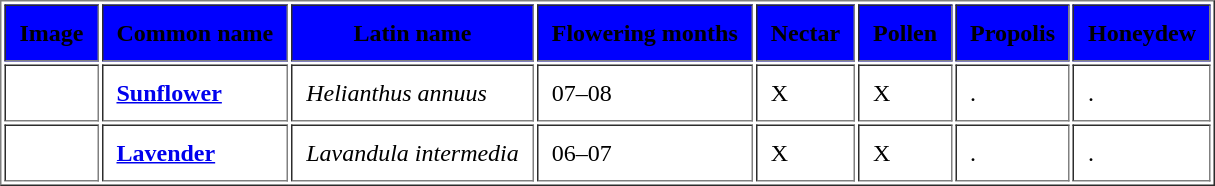<table border="1" cellpadding="9">
<tr>
<th bgcolor="#0000FF">Image</th>
<th bgcolor="#0000FF">Common name</th>
<th bgcolor="#0000FF">Latin name</th>
<th bgcolor="#0000FF">Flowering months</th>
<th bgcolor="#0000FF">Nectar</th>
<th bgcolor="#0000FF">Pollen</th>
<th bgcolor="#0000FF">Propolis</th>
<th bgcolor="#0000FF">Honeydew</th>
</tr>
<tr>
<td></td>
<td><strong><a href='#'>Sunflower</a></strong></td>
<td><em>Helianthus annuus</em></td>
<td>07–08</td>
<td>X</td>
<td>X</td>
<td>.</td>
<td>.</td>
</tr>
<tr>
<td></td>
<td><strong><a href='#'>Lavender</a></strong></td>
<td><em>Lavandula intermedia</em></td>
<td>06–07</td>
<td>X</td>
<td>X</td>
<td>.</td>
<td>.</td>
</tr>
</table>
